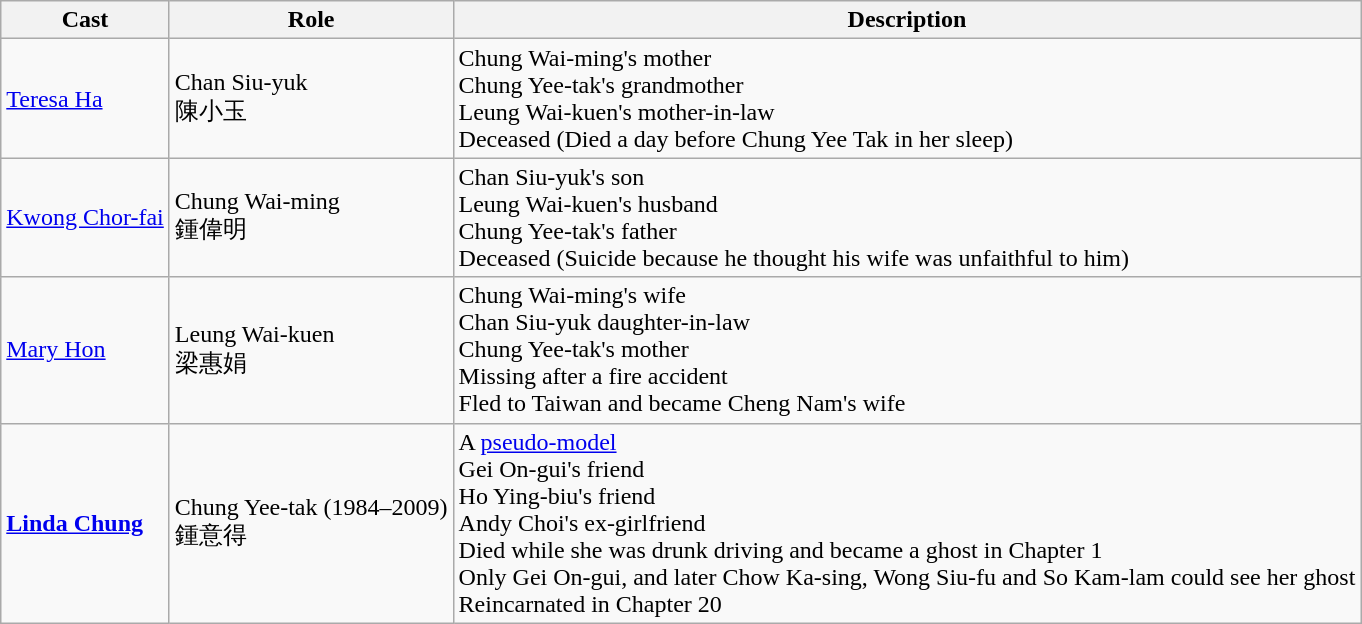<table class="wikitable">
<tr>
<th>Cast</th>
<th>Role</th>
<th>Description</th>
</tr>
<tr>
<td><a href='#'>Teresa Ha</a></td>
<td>Chan Siu-yuk<br>陳小玉</td>
<td>Chung Wai-ming's mother<br>Chung Yee-tak's grandmother<br>Leung Wai-kuen's mother-in-law<br>Deceased (Died a day before Chung Yee Tak in her sleep)</td>
</tr>
<tr>
<td><a href='#'>Kwong Chor-fai</a></td>
<td>Chung Wai-ming<br>鍾偉明</td>
<td>Chan Siu-yuk's son<br>Leung Wai-kuen's husband<br>Chung Yee-tak's father<br>Deceased (Suicide because he thought his wife was unfaithful to him)</td>
</tr>
<tr>
<td><a href='#'>Mary Hon</a></td>
<td>Leung Wai-kuen<br>梁惠娟</td>
<td>Chung Wai-ming's wife<br>Chan Siu-yuk daughter-in-law<br>Chung Yee-tak's mother<br>Missing after a fire accident<br>Fled to Taiwan and became Cheng Nam's wife</td>
</tr>
<tr>
<td><strong><a href='#'>Linda Chung</a></strong></td>
<td>Chung Yee-tak (1984–2009)<br>鍾意得</td>
<td>A <a href='#'>pseudo-model</a><br>Gei On-gui's friend<br>Ho Ying-biu's friend<br>Andy Choi's ex-girlfriend<br>Died while she was drunk driving and became a ghost in Chapter 1<br>Only Gei On-gui, and later Chow Ka-sing, Wong Siu-fu and So Kam-lam could see her ghost<br>Reincarnated in Chapter 20</td>
</tr>
</table>
